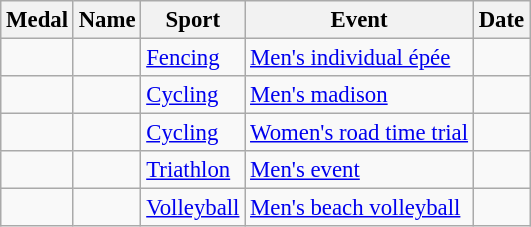<table class="wikitable sortable" style="font-size: 95%;">
<tr>
<th>Medal</th>
<th>Name</th>
<th>Sport</th>
<th>Event</th>
<th>Date</th>
</tr>
<tr>
<td></td>
<td></td>
<td><a href='#'>Fencing</a></td>
<td><a href='#'>Men's individual épée</a></td>
<td></td>
</tr>
<tr>
<td></td>
<td><br> </td>
<td><a href='#'>Cycling</a></td>
<td><a href='#'>Men's madison</a></td>
<td></td>
</tr>
<tr>
<td></td>
<td></td>
<td><a href='#'>Cycling</a></td>
<td><a href='#'>Women's road time trial</a></td>
<td></td>
</tr>
<tr>
<td></td>
<td></td>
<td><a href='#'>Triathlon</a></td>
<td><a href='#'>Men's event</a></td>
<td></td>
</tr>
<tr>
<td></td>
<td><br></td>
<td><a href='#'>Volleyball</a></td>
<td><a href='#'>Men's beach volleyball</a></td>
<td></td>
</tr>
</table>
